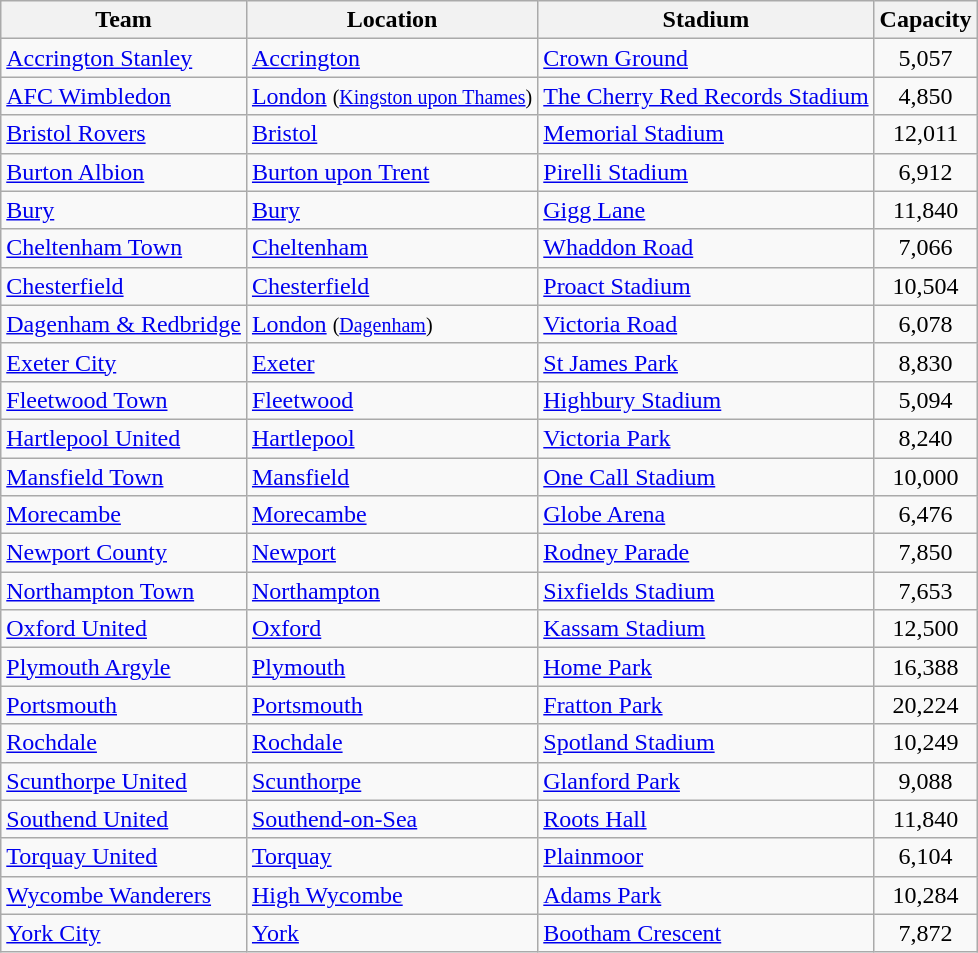<table class="wikitable sortable">
<tr>
<th>Team</th>
<th>Location</th>
<th>Stadium</th>
<th>Capacity</th>
</tr>
<tr>
<td><a href='#'>Accrington Stanley</a></td>
<td><a href='#'>Accrington</a></td>
<td><a href='#'>Crown Ground</a></td>
<td style="text-align:center;">5,057</td>
</tr>
<tr>
<td><a href='#'>AFC Wimbledon</a></td>
<td><a href='#'>London</a> <small>(<a href='#'>Kingston upon Thames</a>)</small></td>
<td><a href='#'>The Cherry Red Records Stadium</a></td>
<td style="text-align:center;">4,850</td>
</tr>
<tr>
<td><a href='#'>Bristol Rovers</a></td>
<td><a href='#'>Bristol</a></td>
<td><a href='#'>Memorial Stadium</a></td>
<td style="text-align:center;">12,011</td>
</tr>
<tr>
<td><a href='#'>Burton Albion</a></td>
<td><a href='#'>Burton upon Trent</a></td>
<td><a href='#'>Pirelli Stadium</a></td>
<td style="text-align:center;">6,912</td>
</tr>
<tr>
<td><a href='#'>Bury</a></td>
<td><a href='#'>Bury</a></td>
<td><a href='#'>Gigg Lane</a></td>
<td style="text-align:center;">11,840</td>
</tr>
<tr>
<td><a href='#'>Cheltenham Town</a></td>
<td><a href='#'>Cheltenham</a></td>
<td><a href='#'>Whaddon Road</a></td>
<td style="text-align:center;">7,066</td>
</tr>
<tr>
<td><a href='#'>Chesterfield</a></td>
<td><a href='#'>Chesterfield</a></td>
<td><a href='#'>Proact Stadium</a></td>
<td style="text-align:center;">10,504</td>
</tr>
<tr>
<td><a href='#'>Dagenham & Redbridge</a></td>
<td><a href='#'>London</a> <small>(<a href='#'>Dagenham</a>)</small></td>
<td><a href='#'>Victoria Road</a></td>
<td style="text-align:center;">6,078</td>
</tr>
<tr>
<td><a href='#'>Exeter City</a></td>
<td><a href='#'>Exeter</a></td>
<td><a href='#'>St James Park</a></td>
<td style="text-align:center;">8,830</td>
</tr>
<tr>
<td><a href='#'>Fleetwood Town</a></td>
<td><a href='#'>Fleetwood</a></td>
<td><a href='#'>Highbury Stadium</a></td>
<td style="text-align:center;">5,094</td>
</tr>
<tr>
<td><a href='#'>Hartlepool United</a></td>
<td><a href='#'>Hartlepool</a></td>
<td><a href='#'>Victoria Park</a></td>
<td style="text-align:center;">8,240</td>
</tr>
<tr>
<td><a href='#'>Mansfield Town</a></td>
<td><a href='#'>Mansfield</a></td>
<td><a href='#'>One Call Stadium</a></td>
<td style="text-align:center;">10,000</td>
</tr>
<tr>
<td><a href='#'>Morecambe</a></td>
<td><a href='#'>Morecambe</a></td>
<td><a href='#'>Globe Arena</a></td>
<td style="text-align:center;">6,476</td>
</tr>
<tr>
<td><a href='#'>Newport County</a></td>
<td><a href='#'>Newport</a></td>
<td><a href='#'>Rodney Parade</a></td>
<td style="text-align:center;">7,850</td>
</tr>
<tr>
<td><a href='#'>Northampton Town</a></td>
<td><a href='#'>Northampton</a></td>
<td><a href='#'>Sixfields Stadium</a></td>
<td style="text-align:center;">7,653</td>
</tr>
<tr>
<td><a href='#'>Oxford United</a></td>
<td><a href='#'>Oxford</a></td>
<td><a href='#'>Kassam Stadium</a></td>
<td style="text-align:center;">12,500</td>
</tr>
<tr>
<td><a href='#'>Plymouth Argyle</a></td>
<td><a href='#'>Plymouth</a></td>
<td><a href='#'>Home Park</a></td>
<td style="text-align:center;">16,388</td>
</tr>
<tr>
<td><a href='#'>Portsmouth</a></td>
<td><a href='#'>Portsmouth</a></td>
<td><a href='#'>Fratton Park</a></td>
<td style="text-align:center;">20,224</td>
</tr>
<tr>
<td><a href='#'>Rochdale</a></td>
<td><a href='#'>Rochdale</a></td>
<td><a href='#'>Spotland Stadium</a></td>
<td style="text-align:center;">10,249</td>
</tr>
<tr>
<td><a href='#'>Scunthorpe United</a></td>
<td><a href='#'>Scunthorpe</a></td>
<td><a href='#'>Glanford Park</a></td>
<td style="text-align:center;">9,088</td>
</tr>
<tr>
<td><a href='#'>Southend United</a></td>
<td><a href='#'>Southend-on-Sea</a></td>
<td><a href='#'>Roots Hall</a></td>
<td style="text-align:center;">11,840</td>
</tr>
<tr>
<td><a href='#'>Torquay United</a></td>
<td><a href='#'>Torquay</a></td>
<td><a href='#'>Plainmoor</a></td>
<td style="text-align:center;">6,104</td>
</tr>
<tr>
<td><a href='#'>Wycombe Wanderers</a></td>
<td><a href='#'>High Wycombe</a></td>
<td><a href='#'>Adams Park</a></td>
<td style="text-align:center;">10,284</td>
</tr>
<tr>
<td><a href='#'>York City</a></td>
<td><a href='#'>York</a></td>
<td><a href='#'>Bootham Crescent</a></td>
<td style="text-align:center;">7,872</td>
</tr>
</table>
